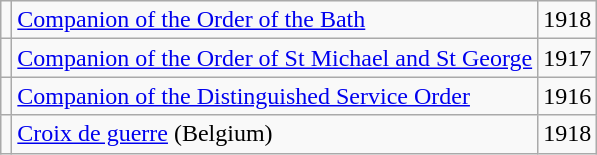<table class="wikitable">
<tr>
<td></td>
<td><a href='#'>Companion of the Order of the Bath</a></td>
<td>1918</td>
</tr>
<tr>
<td></td>
<td><a href='#'>Companion of the Order of St Michael and St George</a></td>
<td>1917</td>
</tr>
<tr>
<td></td>
<td><a href='#'>Companion of the Distinguished Service Order</a></td>
<td>1916</td>
</tr>
<tr>
<td></td>
<td><a href='#'>Croix de guerre</a> (Belgium)</td>
<td>1918</td>
</tr>
</table>
